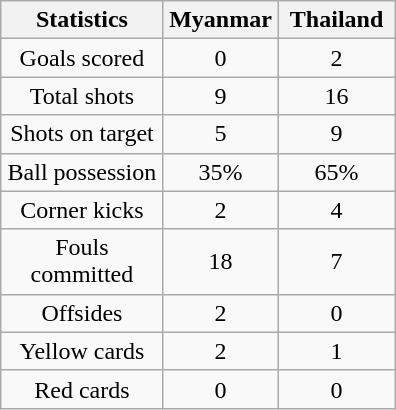<table class="wikitable" style="margin:1em auto; text-align:center;">
<tr>
<th scope=col width=100>Statistics</th>
<th scope=col width=70>Myanmar</th>
<th scope=col width=70>Thailand</th>
</tr>
<tr>
<td>Goals scored</td>
<td>0</td>
<td>2</td>
</tr>
<tr>
<td>Total shots</td>
<td>9</td>
<td>16</td>
</tr>
<tr>
<td>Shots on target</td>
<td>5</td>
<td>9</td>
</tr>
<tr>
<td>Ball possession</td>
<td>35%</td>
<td>65%</td>
</tr>
<tr>
<td>Corner kicks</td>
<td>2</td>
<td>4</td>
</tr>
<tr>
<td>Fouls committed</td>
<td>18</td>
<td>7</td>
</tr>
<tr>
<td>Offsides</td>
<td>2</td>
<td>0</td>
</tr>
<tr>
<td>Yellow cards</td>
<td>2</td>
<td>1</td>
</tr>
<tr>
<td>Red cards</td>
<td>0</td>
<td>0</td>
</tr>
</table>
